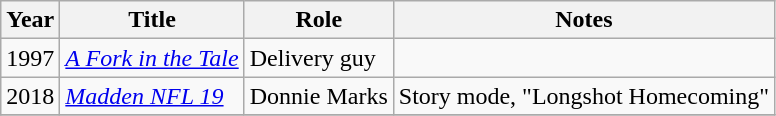<table class="wikitable sortable">
<tr>
<th>Year</th>
<th>Title</th>
<th>Role</th>
<th class="unsortable">Notes</th>
</tr>
<tr>
<td>1997</td>
<td><em><a href='#'>A Fork in the Tale</a></em></td>
<td>Delivery guy</td>
<td></td>
</tr>
<tr>
<td>2018</td>
<td><em><a href='#'>Madden NFL 19</a></em></td>
<td>Donnie Marks</td>
<td>Story mode, "Longshot Homecoming"</td>
</tr>
<tr>
</tr>
</table>
